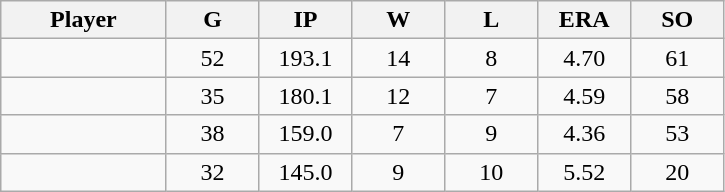<table class="wikitable sortable">
<tr>
<th bgcolor="#DDDDFF" width="16%">Player</th>
<th bgcolor="#DDDDFF" width="9%">G</th>
<th bgcolor="#DDDDFF" width="9%">IP</th>
<th bgcolor="#DDDDFF" width="9%">W</th>
<th bgcolor="#DDDDFF" width="9%">L</th>
<th bgcolor="#DDDDFF" width="9%">ERA</th>
<th bgcolor="#DDDDFF" width="9%">SO</th>
</tr>
<tr align="center">
<td></td>
<td>52</td>
<td>193.1</td>
<td>14</td>
<td>8</td>
<td>4.70</td>
<td>61</td>
</tr>
<tr align="center">
<td></td>
<td>35</td>
<td>180.1</td>
<td>12</td>
<td>7</td>
<td>4.59</td>
<td>58</td>
</tr>
<tr align="center">
<td></td>
<td>38</td>
<td>159.0</td>
<td>7</td>
<td>9</td>
<td>4.36</td>
<td>53</td>
</tr>
<tr align="center">
<td></td>
<td>32</td>
<td>145.0</td>
<td>9</td>
<td>10</td>
<td>5.52</td>
<td>20</td>
</tr>
</table>
